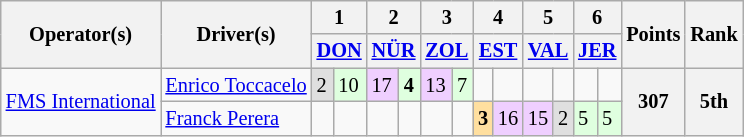<table class="wikitable" style="font-size: 85%">
<tr>
<th rowspan=2>Operator(s)</th>
<th rowspan=2>Driver(s)</th>
<th colspan=2>1</th>
<th colspan=2>2</th>
<th colspan=2>3</th>
<th colspan=2>4</th>
<th colspan=2>5</th>
<th colspan=2>6</th>
<th rowspan=2>Points</th>
<th rowspan=2>Rank</th>
</tr>
<tr>
<th colspan=2><a href='#'>DON</a></th>
<th colspan=2><a href='#'>NÜR</a></th>
<th colspan=2><a href='#'>ZOL</a></th>
<th colspan=2><a href='#'>EST</a></th>
<th colspan=2><a href='#'>VAL</a></th>
<th colspan=2><a href='#'>JER</a></th>
</tr>
<tr>
<td rowspan=2 align=center><a href='#'>FMS International</a></td>
<td> <a href='#'>Enrico Toccacelo</a></td>
<td style="background:#dfdfdf;">2</td>
<td style="background:#dfffdf;">10</td>
<td style="background:#efcfff;">17</td>
<td style="background:#dfffdf;"><strong>4</strong></td>
<td style="background:#efcfff;">13</td>
<td style="background:#dfffdf;">7</td>
<td></td>
<td></td>
<td></td>
<td></td>
<td></td>
<td></td>
<th rowspan=2>307</th>
<th rowspan=2>5th</th>
</tr>
<tr>
<td> <a href='#'>Franck Perera</a></td>
<td></td>
<td></td>
<td></td>
<td></td>
<td></td>
<td></td>
<td style="background:#ffdf9f;"><strong>3</strong></td>
<td style="background:#efcfff;">16</td>
<td style="background:#efcfff;">15</td>
<td style="background:#dfdfdf;">2</td>
<td style="background:#dfffdf;">5</td>
<td style="background:#dfffdf;">5</td>
</tr>
</table>
